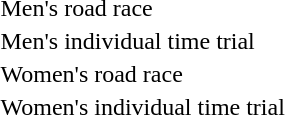<table>
<tr>
<td>Men's road race<br></td>
<td></td>
<td></td>
<td></td>
</tr>
<tr>
<td>Men's individual time trial<br></td>
<td></td>
<td></td>
<td></td>
</tr>
<tr>
<td>Women's road race<br></td>
<td></td>
<td></td>
<td></td>
</tr>
<tr>
<td>Women's individual time trial<br></td>
<td></td>
<td></td>
<td></td>
</tr>
</table>
